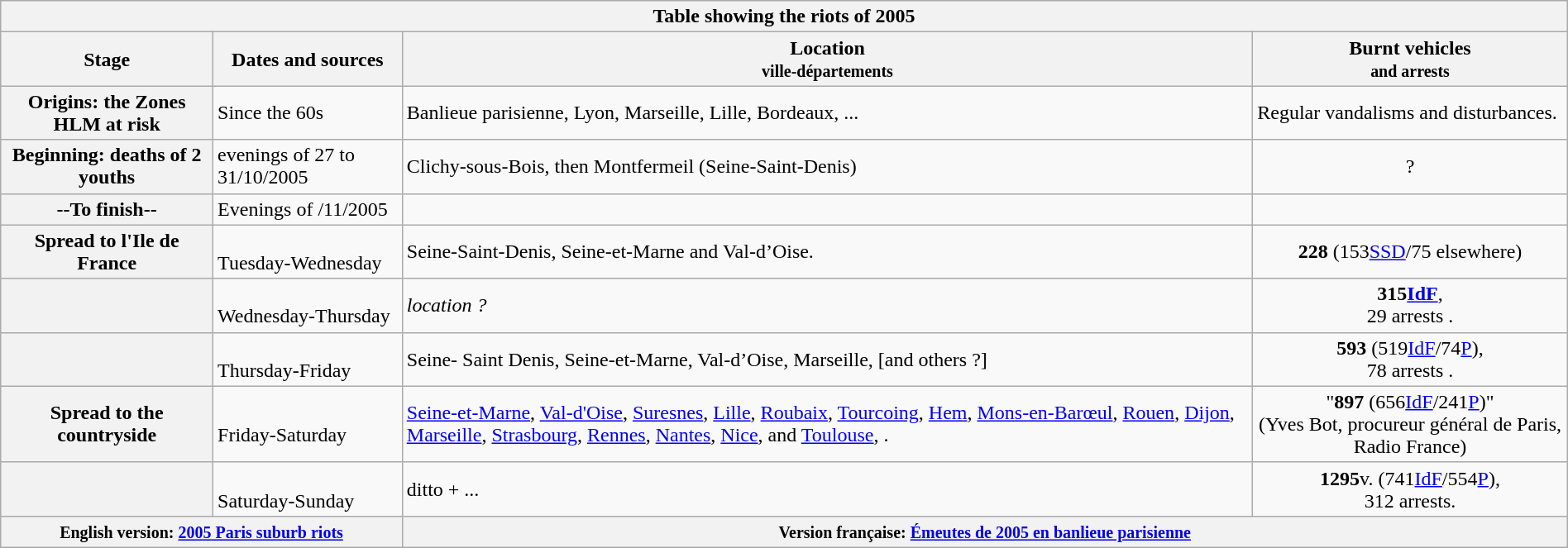<table class="wikitable" style="margin: 0.5em auto;">
<tr>
<th colspan="4">Table showing the riots of 2005</th>
</tr>
<tr>
<th>Stage</th>
<th>Dates and sources</th>
<th>Location<br><small>ville-départements</small></th>
<th>Burnt vehicles<br><small>and arrests</small></th>
</tr>
<tr>
<th>Origins: the Zones HLM at risk</th>
<td>Since the 60s</td>
<td>Banlieue parisienne, Lyon, Marseille, Lille, Bordeaux, ...</td>
<td>Regular vandalisms and disturbances.</td>
</tr>
<tr>
<th>Beginning: deaths of 2 youths</th>
<td>evenings of 27 to 31/10/2005</td>
<td>Clichy-sous-Bois, then Montfermeil (Seine-Saint-Denis)</td>
<td align="center">?</td>
</tr>
<tr>
<th>--To finish--</th>
<td>Evenings of /11/2005</td>
<td></td>
<td align="center"></td>
</tr>
<tr>
<th>Spread to l'Ile de France</th>
<td><br>Tuesday-Wednesday</td>
<td>Seine-Saint-Denis, Seine-et-Marne and Val-d’Oise.</td>
<td align="center"><strong>228</strong> (153<a href='#'>SSD</a>/75 elsewhere)</td>
</tr>
<tr>
<th></th>
<td>   <br>Wednesday-Thursday</td>
<td><em>location ?</em></td>
<td align="center"><strong>315<a href='#'>IdF</a></strong>, <br>29 arrests .</td>
</tr>
<tr>
<th></th>
<td><br>Thursday-Friday</td>
<td>Seine- Saint Denis, Seine-et-Marne, Val-d’Oise, Marseille, [and others ?]</td>
<td align="center"><strong>593</strong> (519<a href='#'>IdF</a>/74<a href='#'>P</a>),<br>78 arrests .</td>
</tr>
<tr>
<th>Spread to the countryside</th>
<td><br>Friday-Saturday</td>
<td><a href='#'>Seine-et-Marne</a>, <a href='#'>Val-d'Oise</a>, <a href='#'>Suresnes</a>, <a href='#'>Lille</a>, <a href='#'>Roubaix</a>, <a href='#'>Tourcoing</a>, <a href='#'>Hem</a>, <a href='#'>Mons-en-Barœul</a>, <a href='#'>Rouen</a>, <a href='#'>Dijon</a>, <a href='#'>Marseille</a>, <a href='#'>Strasbourg</a>, <a href='#'>Rennes</a>, <a href='#'>Nantes</a>, <a href='#'>Nice</a>, and <a href='#'>Toulouse</a>, .</td>
<td align="center">"<strong>897</strong> (656<a href='#'>IdF</a>/241<a href='#'>P</a>)" <br>(Yves Bot, procureur général de Paris, Radio France)</td>
</tr>
<tr>
<th></th>
<td><br>Saturday-Sunday</td>
<td>ditto + ...</td>
<td align="center"><strong>1295</strong>v. (741<a href='#'>IdF</a>/554<a href='#'>P</a>), <br>312 arrests.</td>
</tr>
<tr>
<th colspan="2"><small> English version: <a href='#'>2005 Paris suburb riots</a></small></th>
<th colspan="2"><small> Version française: <a href='#'>Émeutes de 2005 en banlieue parisienne</a></small></th>
</tr>
</table>
